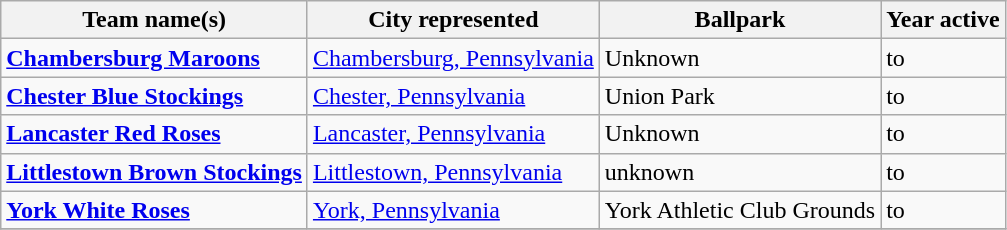<table class="wikitable">
<tr>
<th>Team name(s)</th>
<th>City represented</th>
<th>Ballpark</th>
<th>Year active</th>
</tr>
<tr>
<td><strong><a href='#'>Chambersburg Maroons</a></strong></td>
<td><a href='#'>Chambersburg, Pennsylvania</a></td>
<td>Unknown</td>
<td> to </td>
</tr>
<tr>
<td><strong><a href='#'>Chester Blue Stockings</a></strong></td>
<td><a href='#'>Chester, Pennsylvania</a></td>
<td>Union Park</td>
<td> to </td>
</tr>
<tr>
<td><strong><a href='#'>Lancaster Red Roses</a></strong></td>
<td><a href='#'>Lancaster, Pennsylvania</a></td>
<td>Unknown</td>
<td> to </td>
</tr>
<tr>
<td><strong><a href='#'>Littlestown Brown Stockings</a></strong></td>
<td><a href='#'>Littlestown, Pennsylvania</a></td>
<td>unknown</td>
<td> to </td>
</tr>
<tr>
<td><strong><a href='#'>York White Roses</a></strong></td>
<td><a href='#'>York, Pennsylvania</a></td>
<td>York Athletic Club Grounds</td>
<td> to </td>
</tr>
<tr>
</tr>
</table>
